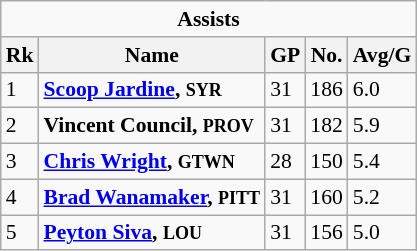<table class="wikitable" style="white-space:nowrap; font-size:90%;">
<tr>
<td colspan=5 style="text-align:center"><strong>Assists</strong></td>
</tr>
<tr>
<th>Rk</th>
<th>Name</th>
<th>GP</th>
<th>No.</th>
<th>Avg/G</th>
</tr>
<tr>
<td>1</td>
<td><strong><a href='#'>Scoop Jardine</a>, <small>SYR</small></strong></td>
<td>31</td>
<td>186</td>
<td>6.0</td>
</tr>
<tr>
<td>2</td>
<td><strong>Vincent Council, <small>PROV</small></strong></td>
<td>31</td>
<td>182</td>
<td>5.9</td>
</tr>
<tr>
<td>3</td>
<td><strong><a href='#'>Chris Wright</a>, <small>GTWN</small></strong></td>
<td>28</td>
<td>150</td>
<td>5.4</td>
</tr>
<tr>
<td>4</td>
<td><strong><a href='#'>Brad Wanamaker</a>, <small>PITT</small></strong></td>
<td>31</td>
<td>160</td>
<td>5.2</td>
</tr>
<tr>
<td>5</td>
<td><strong><a href='#'>Peyton Siva</a>, <small>LOU</small></strong></td>
<td>31</td>
<td>156</td>
<td>5.0</td>
</tr>
</table>
